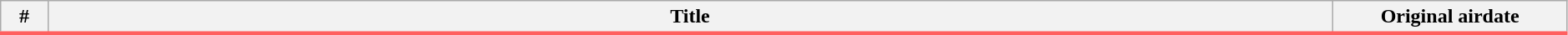<table class="wikitable" width="99%">
<tr style="border-bottom:3px solid #FF5F5F">
<th width="3%">#</th>
<th>Title</th>
<th width="15%">Original airdate<br>













































</th>
</tr>
</table>
